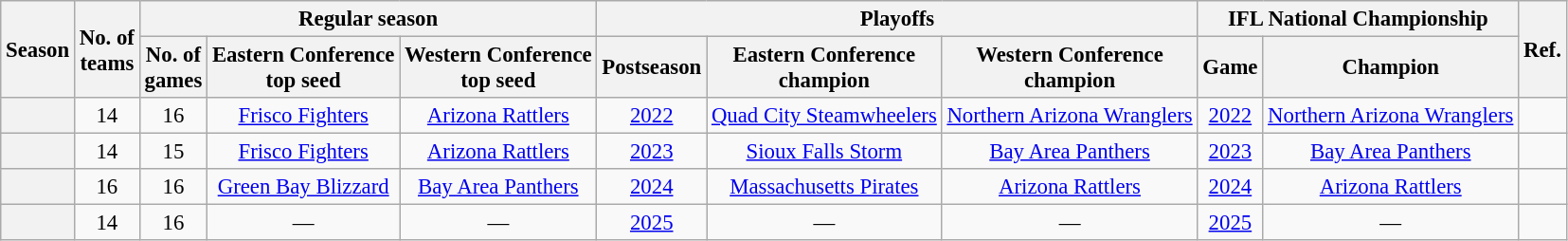<table class="wikitable plainrowheaders" style="text-align:center; font-size:95%">
<tr>
<th rowspan="2">Season</th>
<th rowspan="2">No. of<br>teams</th>
<th colspan="3">Regular season</th>
<th colspan="3">Playoffs</th>
<th colspan="2">IFL National Championship</th>
<th rowspan="2">Ref.</th>
</tr>
<tr>
<th>No. of<br>games</th>
<th>Eastern Conference<br>top seed</th>
<th>Western Conference<br>top seed</th>
<th>Postseason</th>
<th>Eastern Conference<br>champion</th>
<th>Western Conference<br>champion</th>
<th>Game</th>
<th>Champion</th>
</tr>
<tr>
<th></th>
<td>14</td>
<td>16</td>
<td><a href='#'>Frisco Fighters</a></td>
<td><a href='#'>Arizona Rattlers</a></td>
<td><a href='#'>2022</a></td>
<td><a href='#'>Quad City Steamwheelers</a></td>
<td><a href='#'>Northern Arizona Wranglers</a></td>
<td><a href='#'>2022</a></td>
<td><a href='#'>Northern Arizona Wranglers</a></td>
<td></td>
</tr>
<tr>
<th></th>
<td>14</td>
<td>15</td>
<td><a href='#'>Frisco Fighters</a></td>
<td><a href='#'>Arizona Rattlers</a></td>
<td><a href='#'>2023</a></td>
<td><a href='#'>Sioux Falls Storm</a></td>
<td><a href='#'>Bay Area Panthers</a></td>
<td><a href='#'>2023</a></td>
<td><a href='#'>Bay Area Panthers</a></td>
<td></td>
</tr>
<tr>
<th></th>
<td>16</td>
<td>16</td>
<td><a href='#'>Green Bay Blizzard</a></td>
<td><a href='#'>Bay Area Panthers</a></td>
<td><a href='#'>2024</a></td>
<td><a href='#'>Massachusetts Pirates</a></td>
<td><a href='#'>Arizona Rattlers</a></td>
<td><a href='#'>2024</a></td>
<td><a href='#'>Arizona Rattlers</a></td>
<td></td>
</tr>
<tr>
<th></th>
<td>14</td>
<td>16</td>
<td>—</td>
<td>—</td>
<td><a href='#'>2025</a></td>
<td>—</td>
<td>—</td>
<td><a href='#'>2025</a></td>
<td>—</td>
<td></td>
</tr>
</table>
